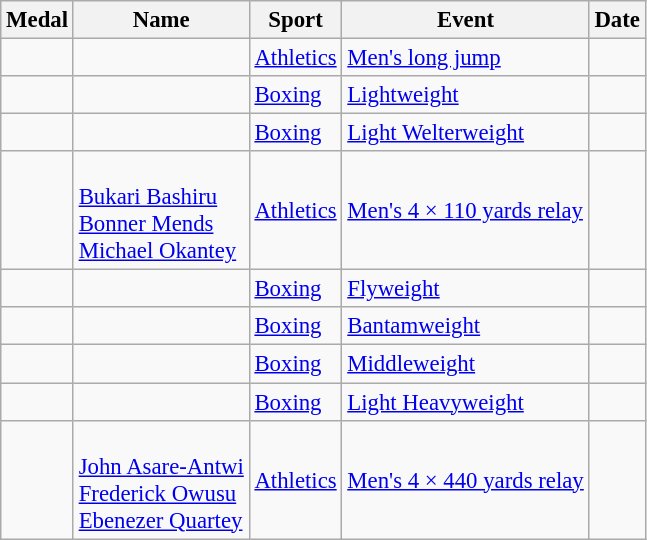<table class="wikitable sortable" style="font-size: 95%;">
<tr>
<th>Medal</th>
<th>Name</th>
<th>Sport</th>
<th>Event</th>
<th>Date</th>
</tr>
<tr>
<td></td>
<td></td>
<td><a href='#'>Athletics</a></td>
<td><a href='#'>Men's long jump</a></td>
<td></td>
</tr>
<tr>
<td></td>
<td></td>
<td><a href='#'>Boxing</a></td>
<td><a href='#'>Lightweight</a></td>
<td></td>
</tr>
<tr>
<td></td>
<td></td>
<td><a href='#'>Boxing</a></td>
<td><a href='#'>Light Welterweight</a></td>
<td></td>
</tr>
<tr>
<td></td>
<td><br><a href='#'>Bukari Bashiru</a><br><a href='#'>Bonner Mends</a><br><a href='#'>Michael Okantey</a></td>
<td><a href='#'>Athletics</a></td>
<td><a href='#'>Men's 4 × 110 yards relay</a></td>
<td></td>
</tr>
<tr>
<td></td>
<td></td>
<td><a href='#'>Boxing</a></td>
<td><a href='#'>Flyweight</a></td>
<td></td>
</tr>
<tr>
<td></td>
<td></td>
<td><a href='#'>Boxing</a></td>
<td><a href='#'>Bantamweight</a></td>
<td></td>
</tr>
<tr>
<td></td>
<td></td>
<td><a href='#'>Boxing</a></td>
<td><a href='#'>Middleweight</a></td>
<td></td>
</tr>
<tr>
<td></td>
<td></td>
<td><a href='#'>Boxing</a></td>
<td><a href='#'>Light Heavyweight</a></td>
<td></td>
</tr>
<tr>
<td></td>
<td><br><a href='#'>John Asare-Antwi</a><br><a href='#'>Frederick Owusu</a><br><a href='#'>Ebenezer Quartey</a></td>
<td><a href='#'>Athletics</a></td>
<td><a href='#'>Men's 4 × 440 yards relay</a></td>
<td></td>
</tr>
</table>
